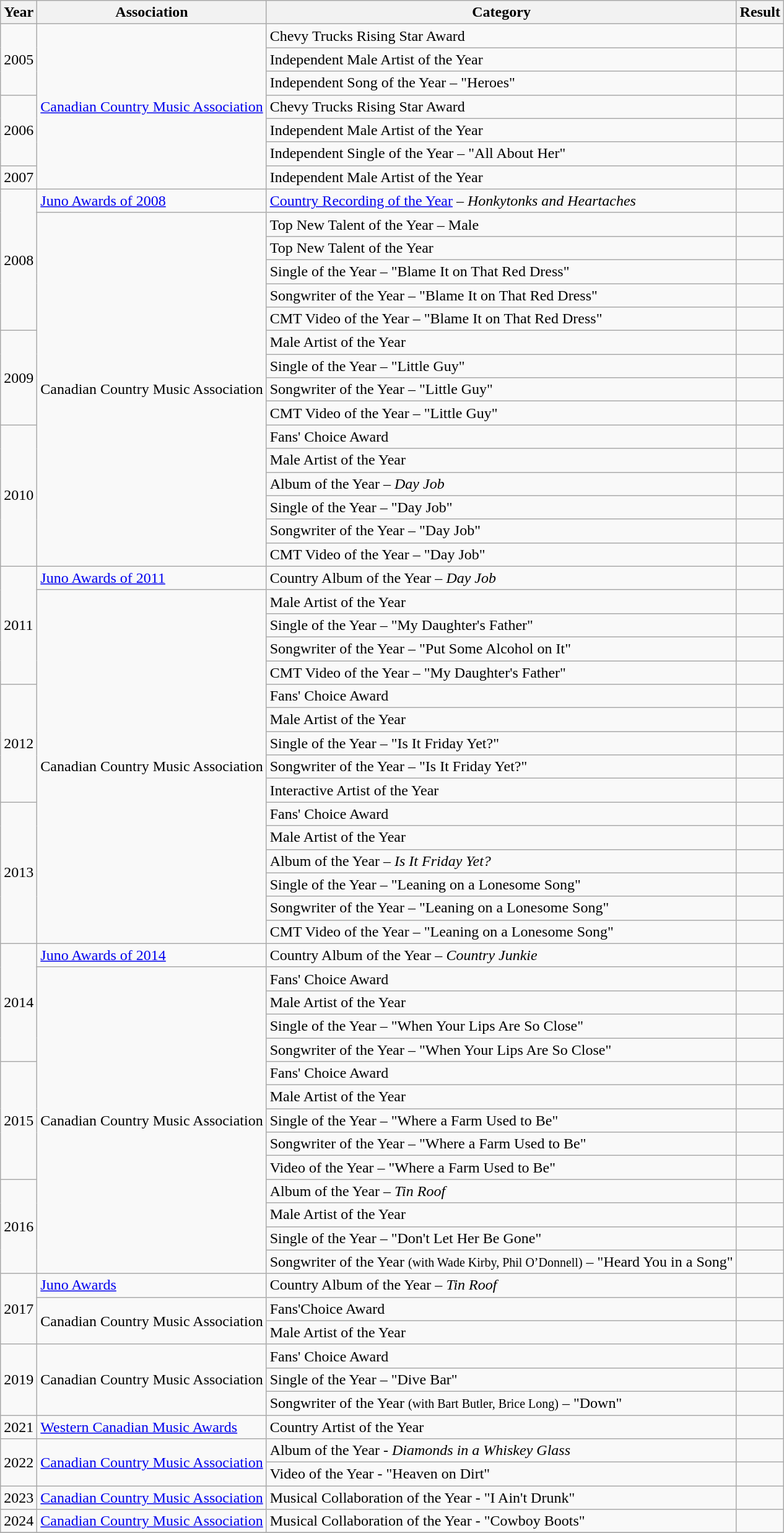<table class="wikitable">
<tr>
<th>Year</th>
<th>Association</th>
<th>Category</th>
<th>Result</th>
</tr>
<tr>
<td rowspan="3">2005</td>
<td rowspan="7"><a href='#'>Canadian Country Music Association</a></td>
<td>Chevy Trucks Rising Star Award</td>
<td></td>
</tr>
<tr>
<td>Independent Male Artist of the Year</td>
<td></td>
</tr>
<tr>
<td>Independent Song of the Year – "Heroes"</td>
<td></td>
</tr>
<tr>
<td rowspan="3">2006</td>
<td>Chevy Trucks Rising Star Award</td>
<td></td>
</tr>
<tr>
<td>Independent Male Artist of the Year</td>
<td></td>
</tr>
<tr>
<td>Independent Single of the Year – "All About Her"</td>
<td></td>
</tr>
<tr>
<td>2007</td>
<td>Independent Male Artist of the Year</td>
<td></td>
</tr>
<tr>
<td rowspan="6">2008</td>
<td><a href='#'>Juno Awards of 2008</a></td>
<td><a href='#'>Country Recording of the Year</a> – <em>Honkytonks and Heartaches</em></td>
<td></td>
</tr>
<tr>
<td rowspan="15">Canadian Country Music Association</td>
<td>Top New Talent of the Year – Male</td>
<td></td>
</tr>
<tr>
<td>Top New Talent of the Year</td>
<td></td>
</tr>
<tr>
<td>Single of the Year – "Blame It on That Red Dress"</td>
<td></td>
</tr>
<tr>
<td>Songwriter of the Year – "Blame It on That Red Dress"</td>
<td></td>
</tr>
<tr>
<td>CMT Video of the Year – "Blame It on That Red Dress"</td>
<td></td>
</tr>
<tr>
<td rowspan="4">2009</td>
<td>Male Artist of the Year</td>
<td></td>
</tr>
<tr>
<td>Single of the Year – "Little Guy"</td>
<td></td>
</tr>
<tr>
<td>Songwriter of the Year – "Little Guy"</td>
<td></td>
</tr>
<tr>
<td>CMT Video of the Year – "Little Guy"</td>
<td></td>
</tr>
<tr>
<td rowspan="6">2010</td>
<td>Fans' Choice Award</td>
<td></td>
</tr>
<tr>
<td>Male Artist of the Year</td>
<td></td>
</tr>
<tr>
<td>Album of the Year – <em>Day Job</em></td>
<td></td>
</tr>
<tr>
<td>Single of the Year – "Day Job"</td>
<td></td>
</tr>
<tr>
<td>Songwriter of the Year – "Day Job"</td>
<td></td>
</tr>
<tr>
<td>CMT Video of the Year – "Day Job"</td>
<td></td>
</tr>
<tr>
<td rowspan="5">2011</td>
<td><a href='#'>Juno Awards of 2011</a></td>
<td>Country Album of the Year – <em>Day Job</em></td>
<td></td>
</tr>
<tr>
<td rowspan="15">Canadian Country Music Association</td>
<td>Male Artist of the Year</td>
<td></td>
</tr>
<tr>
<td>Single of the Year – "My Daughter's Father"</td>
<td></td>
</tr>
<tr>
<td>Songwriter of the Year – "Put Some Alcohol on It"</td>
<td></td>
</tr>
<tr>
<td>CMT Video of the Year – "My Daughter's Father"</td>
<td></td>
</tr>
<tr>
<td rowspan="5">2012</td>
<td>Fans' Choice Award</td>
<td></td>
</tr>
<tr>
<td>Male Artist of the Year</td>
<td></td>
</tr>
<tr>
<td>Single of the Year – "Is It Friday Yet?"</td>
<td></td>
</tr>
<tr>
<td>Songwriter of the Year – "Is It Friday Yet?"</td>
<td></td>
</tr>
<tr>
<td>Interactive Artist of the Year</td>
<td></td>
</tr>
<tr>
<td rowspan="6">2013</td>
<td>Fans' Choice Award</td>
<td></td>
</tr>
<tr>
<td>Male Artist of the Year</td>
<td></td>
</tr>
<tr>
<td>Album of the Year – <em>Is It Friday Yet?</em></td>
<td></td>
</tr>
<tr>
<td>Single of the Year – "Leaning on a Lonesome Song"</td>
<td></td>
</tr>
<tr>
<td>Songwriter of the Year – "Leaning on a Lonesome Song"</td>
<td></td>
</tr>
<tr>
<td>CMT Video of the Year – "Leaning on a Lonesome Song"</td>
<td></td>
</tr>
<tr>
<td rowspan="5">2014</td>
<td><a href='#'>Juno Awards of 2014</a></td>
<td>Country Album of the Year – <em>Country Junkie</em></td>
<td></td>
</tr>
<tr>
<td rowspan="13">Canadian Country Music Association</td>
<td>Fans' Choice Award</td>
<td></td>
</tr>
<tr>
<td>Male Artist of the Year</td>
<td></td>
</tr>
<tr>
<td>Single of the Year – "When Your Lips Are So Close"</td>
<td></td>
</tr>
<tr>
<td>Songwriter of the Year – "When Your Lips Are So Close"</td>
<td></td>
</tr>
<tr>
<td rowspan="5">2015</td>
<td>Fans' Choice Award</td>
<td></td>
</tr>
<tr>
<td>Male Artist of the Year</td>
<td></td>
</tr>
<tr>
<td>Single of the Year – "Where a Farm Used to Be"</td>
<td></td>
</tr>
<tr>
<td>Songwriter of the Year – "Where a Farm Used to Be"</td>
<td></td>
</tr>
<tr>
<td>Video of the Year – "Where a Farm Used to Be"</td>
<td></td>
</tr>
<tr>
<td rowspan=4>2016</td>
<td>Album of the Year – <em>Tin Roof</em></td>
<td></td>
</tr>
<tr>
<td>Male Artist of the Year</td>
<td></td>
</tr>
<tr>
<td>Single of the Year – "Don't Let Her Be Gone"</td>
<td></td>
</tr>
<tr>
<td>Songwriter of the Year <small>(with Wade Kirby, Phil O’Donnell)</small> – "Heard You in a Song"</td>
<td></td>
</tr>
<tr>
<td rowspan=3>2017</td>
<td><a href='#'>Juno Awards</a></td>
<td>Country Album of the Year – <em>Tin Roof</em></td>
<td></td>
</tr>
<tr>
<td rowspan=2>Canadian Country Music Association</td>
<td>Fans'Choice Award</td>
<td></td>
</tr>
<tr>
<td>Male Artist of the Year</td>
<td></td>
</tr>
<tr>
<td rowspan=3>2019</td>
<td rowspan=3>Canadian Country Music Association</td>
<td>Fans' Choice Award</td>
<td></td>
</tr>
<tr>
<td>Single of the Year – "Dive Bar"</td>
<td></td>
</tr>
<tr>
<td>Songwriter of the Year <small>(with Bart Butler, Brice Long)</small> – "Down"</td>
<td></td>
</tr>
<tr>
<td>2021</td>
<td><a href='#'>Western Canadian Music Awards</a></td>
<td>Country Artist of the Year</td>
<td></td>
</tr>
<tr>
<td rowspan="2">2022</td>
<td rowspan="2"><a href='#'>Canadian Country Music Association</a></td>
<td>Album of the Year - <em>Diamonds in a Whiskey Glass</em></td>
<td></td>
</tr>
<tr>
<td>Video of the Year - "Heaven on Dirt"</td>
<td></td>
</tr>
<tr>
<td>2023</td>
<td><a href='#'>Canadian Country Music Association</a></td>
<td>Musical Collaboration of the Year - "I Ain't Drunk" </td>
<td></td>
</tr>
<tr>
<td>2024</td>
<td><a href='#'>Canadian Country Music Association</a></td>
<td>Musical Collaboration of the Year - "Cowboy Boots" </td>
<td></td>
</tr>
<tr>
</tr>
</table>
